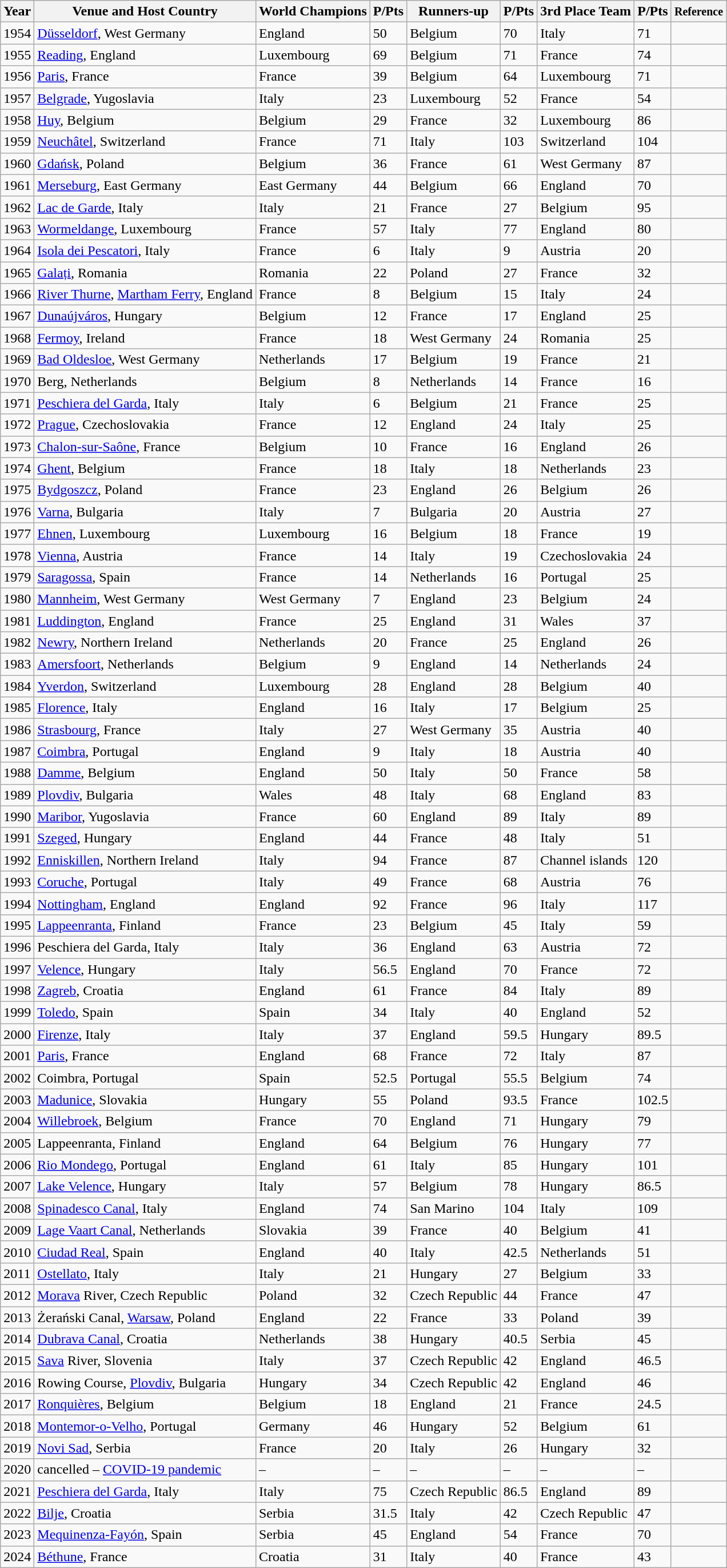<table class="wikitable">
<tr>
<th>Year</th>
<th>Venue and Host Country</th>
<th>World Champions</th>
<th>P/Pts</th>
<th>Runners-up</th>
<th>P/Pts</th>
<th>3rd Place Team</th>
<th>P/Pts</th>
<th><small>Reference</small></th>
</tr>
<tr>
<td>1954</td>
<td> <a href='#'>Düsseldorf</a>, West Germany</td>
<td> England</td>
<td>50</td>
<td> Belgium</td>
<td>70</td>
<td> Italy</td>
<td>71</td>
<td></td>
</tr>
<tr>
<td>1955</td>
<td> <a href='#'>Reading</a>, England</td>
<td> Luxembourg</td>
<td>69</td>
<td> Belgium</td>
<td>71</td>
<td> France</td>
<td>74</td>
<td></td>
</tr>
<tr>
<td>1956</td>
<td> <a href='#'>Paris</a>, France</td>
<td> France</td>
<td>39</td>
<td> Belgium</td>
<td>64</td>
<td> Luxembourg</td>
<td>71</td>
<td></td>
</tr>
<tr>
<td>1957</td>
<td> <a href='#'>Belgrade</a>, Yugoslavia</td>
<td> Italy</td>
<td>23</td>
<td> Luxembourg</td>
<td>52</td>
<td> France</td>
<td>54</td>
<td></td>
</tr>
<tr>
<td>1958</td>
<td> <a href='#'>Huy</a>, Belgium</td>
<td> Belgium</td>
<td>29</td>
<td> France</td>
<td>32</td>
<td> Luxembourg</td>
<td>86</td>
<td></td>
</tr>
<tr>
<td>1959</td>
<td> <a href='#'>Neuchâtel</a>, Switzerland</td>
<td> France</td>
<td>71</td>
<td> Italy</td>
<td>103</td>
<td> Switzerland</td>
<td>104</td>
<td></td>
</tr>
<tr>
<td>1960</td>
<td> <a href='#'>Gdańsk</a>, Poland</td>
<td> Belgium</td>
<td>36</td>
<td> France</td>
<td>61</td>
<td> West Germany</td>
<td>87</td>
<td></td>
</tr>
<tr>
<td>1961</td>
<td> <a href='#'>Merseburg</a>, East Germany</td>
<td> East Germany</td>
<td>44</td>
<td> Belgium</td>
<td>66</td>
<td> England</td>
<td>70</td>
<td></td>
</tr>
<tr>
<td>1962</td>
<td>  <a href='#'>Lac de Garde</a>, Italy</td>
<td> Italy</td>
<td>21</td>
<td> France</td>
<td>27</td>
<td> Belgium</td>
<td>95</td>
<td></td>
</tr>
<tr>
<td>1963</td>
<td> <a href='#'>Wormeldange</a>, Luxembourg</td>
<td> France</td>
<td>57</td>
<td> Italy</td>
<td>77</td>
<td> England</td>
<td>80</td>
<td></td>
</tr>
<tr>
<td>1964</td>
<td> <a href='#'>Isola dei Pescatori</a>, Italy</td>
<td> France</td>
<td>6</td>
<td> Italy</td>
<td>9</td>
<td> Austria</td>
<td>20</td>
<td></td>
</tr>
<tr>
<td>1965</td>
<td> <a href='#'>Galați</a>, Romania</td>
<td> Romania</td>
<td>22</td>
<td> Poland</td>
<td>27</td>
<td> France</td>
<td>32</td>
<td></td>
</tr>
<tr>
<td>1966</td>
<td> <a href='#'>River Thurne</a>, <a href='#'>Martham Ferry</a>, England</td>
<td> France</td>
<td>8</td>
<td> Belgium</td>
<td>15</td>
<td> Italy</td>
<td>24</td>
<td></td>
</tr>
<tr>
<td>1967</td>
<td> <a href='#'>Dunaújváros</a>, Hungary</td>
<td> Belgium</td>
<td>12</td>
<td> France</td>
<td>17</td>
<td> England</td>
<td>25</td>
<td></td>
</tr>
<tr>
<td>1968</td>
<td> <a href='#'>Fermoy</a>, Ireland</td>
<td> France</td>
<td>18</td>
<td> West Germany</td>
<td>24</td>
<td> Romania</td>
<td>25</td>
<td></td>
</tr>
<tr>
<td>1969</td>
<td> <a href='#'>Bad Oldesloe</a>, West Germany</td>
<td> Netherlands</td>
<td>17</td>
<td> Belgium</td>
<td>19</td>
<td> France</td>
<td>21</td>
<td></td>
</tr>
<tr>
<td>1970</td>
<td> Berg, Netherlands</td>
<td> Belgium</td>
<td>8</td>
<td> Netherlands</td>
<td>14</td>
<td> France</td>
<td>16</td>
<td></td>
</tr>
<tr>
<td>1971</td>
<td> <a href='#'>Peschiera del Garda</a>, Italy</td>
<td> Italy</td>
<td>6</td>
<td> Belgium</td>
<td>21</td>
<td> France</td>
<td>25</td>
<td></td>
</tr>
<tr>
<td>1972</td>
<td> <a href='#'>Prague</a>, Czechoslovakia</td>
<td> France</td>
<td>12</td>
<td> England</td>
<td>24</td>
<td> Italy</td>
<td>25</td>
<td></td>
</tr>
<tr>
<td>1973</td>
<td> <a href='#'>Chalon-sur-Saône</a>, France</td>
<td> Belgium</td>
<td>10</td>
<td> France</td>
<td>16</td>
<td> England</td>
<td>26</td>
<td></td>
</tr>
<tr>
<td>1974</td>
<td> <a href='#'>Ghent</a>, Belgium</td>
<td> France</td>
<td>18</td>
<td> Italy</td>
<td>18</td>
<td> Netherlands</td>
<td>23</td>
<td></td>
</tr>
<tr>
<td>1975</td>
<td> <a href='#'>Bydgoszcz</a>, Poland</td>
<td> France</td>
<td>23</td>
<td> England</td>
<td>26</td>
<td> Belgium</td>
<td>26</td>
<td></td>
</tr>
<tr>
<td>1976</td>
<td> <a href='#'>Varna</a>, Bulgaria</td>
<td> Italy</td>
<td>7</td>
<td> Bulgaria</td>
<td>20</td>
<td> Austria</td>
<td>27</td>
<td></td>
</tr>
<tr>
<td>1977</td>
<td> <a href='#'>Ehnen</a>, Luxembourg</td>
<td> Luxembourg</td>
<td>16</td>
<td> Belgium</td>
<td>18</td>
<td> France</td>
<td>19</td>
<td></td>
</tr>
<tr>
<td>1978</td>
<td> <a href='#'>Vienna</a>, Austria</td>
<td> France</td>
<td>14</td>
<td> Italy</td>
<td>19</td>
<td> Czechoslovakia</td>
<td>24</td>
<td></td>
</tr>
<tr>
<td>1979</td>
<td> <a href='#'>Saragossa</a>, Spain</td>
<td> France</td>
<td>14</td>
<td> Netherlands</td>
<td>16</td>
<td> Portugal</td>
<td>25</td>
<td></td>
</tr>
<tr>
<td>1980</td>
<td> <a href='#'>Mannheim</a>, West Germany</td>
<td> West Germany</td>
<td>7</td>
<td> England</td>
<td>23</td>
<td> Belgium</td>
<td>24</td>
<td></td>
</tr>
<tr>
<td>1981</td>
<td> <a href='#'>Luddington</a>, England</td>
<td> France</td>
<td>25</td>
<td> England</td>
<td>31</td>
<td> Wales</td>
<td>37</td>
<td></td>
</tr>
<tr>
<td>1982</td>
<td> <a href='#'>Newry</a>, Northern Ireland</td>
<td> Netherlands</td>
<td>20</td>
<td> France</td>
<td>25</td>
<td> England</td>
<td>26</td>
<td></td>
</tr>
<tr>
<td>1983</td>
<td> <a href='#'>Amersfoort</a>, Netherlands</td>
<td> Belgium</td>
<td>9</td>
<td> England</td>
<td>14</td>
<td> Netherlands</td>
<td>24</td>
<td></td>
</tr>
<tr>
<td>1984</td>
<td> <a href='#'>Yverdon</a>, Switzerland</td>
<td> Luxembourg</td>
<td>28</td>
<td> England</td>
<td>28</td>
<td> Belgium</td>
<td>40</td>
<td></td>
</tr>
<tr>
<td>1985</td>
<td> <a href='#'>Florence</a>, Italy</td>
<td> England</td>
<td>16</td>
<td> Italy</td>
<td>17</td>
<td> Belgium</td>
<td>25</td>
<td></td>
</tr>
<tr>
<td>1986</td>
<td> <a href='#'>Strasbourg</a>, France</td>
<td> Italy</td>
<td>27</td>
<td> West Germany</td>
<td>35</td>
<td> Austria</td>
<td>40</td>
<td></td>
</tr>
<tr>
<td>1987</td>
<td> <a href='#'>Coimbra</a>, Portugal</td>
<td> England</td>
<td>9</td>
<td> Italy</td>
<td>18</td>
<td> Austria</td>
<td>40</td>
<td></td>
</tr>
<tr>
<td>1988</td>
<td> <a href='#'>Damme</a>, Belgium</td>
<td> England</td>
<td>50</td>
<td> Italy</td>
<td>50</td>
<td> France</td>
<td>58</td>
<td></td>
</tr>
<tr>
<td>1989</td>
<td> <a href='#'>Plovdiv</a>, Bulgaria</td>
<td> Wales</td>
<td>48</td>
<td> Italy</td>
<td>68</td>
<td> England</td>
<td>83</td>
<td></td>
</tr>
<tr>
<td>1990</td>
<td> <a href='#'>Maribor</a>, Yugoslavia</td>
<td> France</td>
<td>60</td>
<td> England</td>
<td>89</td>
<td> Italy</td>
<td>89</td>
<td></td>
</tr>
<tr>
<td>1991</td>
<td> <a href='#'>Szeged</a>, Hungary</td>
<td> England</td>
<td>44</td>
<td> France</td>
<td>48</td>
<td> Italy</td>
<td>51</td>
<td></td>
</tr>
<tr>
<td>1992</td>
<td>  <a href='#'>Enniskillen</a>, Northern Ireland</td>
<td> Italy</td>
<td>94</td>
<td> France</td>
<td>87</td>
<td> Channel islands</td>
<td>120</td>
<td></td>
</tr>
<tr>
<td>1993</td>
<td> <a href='#'>Coruche</a>, Portugal</td>
<td> Italy</td>
<td>49</td>
<td> France</td>
<td>68</td>
<td> Austria</td>
<td>76</td>
<td></td>
</tr>
<tr>
<td>1994</td>
<td> <a href='#'>Nottingham</a>, England</td>
<td> England</td>
<td>92</td>
<td> France</td>
<td>96</td>
<td> Italy</td>
<td>117</td>
<td></td>
</tr>
<tr>
<td>1995</td>
<td><a href='#'>Lappeenranta</a>, Finland</td>
<td> France</td>
<td>23</td>
<td> Belgium</td>
<td>45</td>
<td> Italy</td>
<td>59</td>
<td></td>
</tr>
<tr>
<td>1996</td>
<td> Peschiera del Garda, Italy</td>
<td> Italy</td>
<td>36</td>
<td> England</td>
<td>63</td>
<td> Austria</td>
<td>72</td>
<td></td>
</tr>
<tr>
<td>1997</td>
<td> <a href='#'>Velence</a>, Hungary</td>
<td> Italy</td>
<td>56.5</td>
<td> England</td>
<td>70</td>
<td> France</td>
<td>72</td>
<td></td>
</tr>
<tr>
<td>1998</td>
<td> <a href='#'>Zagreb</a>, Croatia</td>
<td> England</td>
<td>61</td>
<td> France</td>
<td>84</td>
<td> Italy</td>
<td>89</td>
<td></td>
</tr>
<tr>
<td>1999</td>
<td> <a href='#'>Toledo</a>, Spain</td>
<td> Spain</td>
<td>34</td>
<td> Italy</td>
<td>40</td>
<td> England</td>
<td>52</td>
<td></td>
</tr>
<tr>
<td>2000</td>
<td> <a href='#'>Firenze</a>, Italy</td>
<td> Italy</td>
<td>37</td>
<td> England</td>
<td>59.5</td>
<td> Hungary</td>
<td>89.5</td>
<td></td>
</tr>
<tr>
<td>2001</td>
<td> <a href='#'>Paris</a>, France</td>
<td> England</td>
<td>68</td>
<td> France</td>
<td>72</td>
<td> Italy</td>
<td>87</td>
<td></td>
</tr>
<tr>
<td>2002</td>
<td> Coimbra, Portugal</td>
<td> Spain</td>
<td>52.5</td>
<td> Portugal</td>
<td>55.5</td>
<td> Belgium</td>
<td>74</td>
<td></td>
</tr>
<tr>
<td>2003</td>
<td> <a href='#'>Madunice</a>, Slovakia</td>
<td> Hungary</td>
<td>55</td>
<td> Poland</td>
<td>93.5</td>
<td> France</td>
<td>102.5</td>
<td></td>
</tr>
<tr>
<td>2004</td>
<td> <a href='#'>Willebroek</a>, Belgium</td>
<td> France</td>
<td>70</td>
<td> England</td>
<td>71</td>
<td> Hungary</td>
<td>79</td>
<td></td>
</tr>
<tr>
<td>2005</td>
<td> Lappeenranta, Finland</td>
<td> England</td>
<td>64</td>
<td> Belgium</td>
<td>76</td>
<td> Hungary</td>
<td>77</td>
<td></td>
</tr>
<tr>
<td>2006</td>
<td> <a href='#'>Rio Mondego</a>, Portugal</td>
<td> England</td>
<td>61</td>
<td> Italy</td>
<td>85</td>
<td> Hungary</td>
<td>101</td>
<td></td>
</tr>
<tr>
<td>2007</td>
<td> <a href='#'>Lake Velence</a>, Hungary</td>
<td> Italy</td>
<td>57</td>
<td> Belgium</td>
<td>78</td>
<td> Hungary</td>
<td>86.5</td>
<td></td>
</tr>
<tr>
<td>2008</td>
<td> <a href='#'>Spinadesco Canal</a>, Italy</td>
<td> England</td>
<td>74</td>
<td> San Marino</td>
<td>104</td>
<td> Italy</td>
<td>109</td>
<td></td>
</tr>
<tr>
<td>2009</td>
<td> <a href='#'>Lage Vaart Canal</a>, Netherlands</td>
<td> Slovakia</td>
<td>39</td>
<td> France</td>
<td>40</td>
<td> Belgium</td>
<td>41</td>
<td></td>
</tr>
<tr>
<td>2010</td>
<td> <a href='#'>Ciudad Real</a>, Spain</td>
<td> England</td>
<td>40</td>
<td> Italy</td>
<td>42.5</td>
<td> Netherlands</td>
<td>51</td>
<td></td>
</tr>
<tr>
<td>2011</td>
<td> <a href='#'>Ostellato</a>, Italy</td>
<td> Italy</td>
<td>21</td>
<td> Hungary</td>
<td>27</td>
<td> Belgium</td>
<td>33</td>
<td></td>
</tr>
<tr>
<td>2012</td>
<td> <a href='#'>Morava</a> River, Czech Republic</td>
<td> Poland</td>
<td>32</td>
<td> Czech Republic</td>
<td>44</td>
<td> France</td>
<td>47</td>
<td></td>
</tr>
<tr>
<td>2013</td>
<td> Żerański Canal, <a href='#'>Warsaw</a>, Poland</td>
<td> England</td>
<td>22</td>
<td> France</td>
<td>33</td>
<td> Poland</td>
<td>39</td>
<td></td>
</tr>
<tr>
<td>2014</td>
<td> <a href='#'>Dubrava Canal</a>, Croatia</td>
<td> Netherlands</td>
<td>38</td>
<td> Hungary</td>
<td>40.5</td>
<td> Serbia</td>
<td>45</td>
<td></td>
</tr>
<tr>
<td>2015</td>
<td> <a href='#'>Sava</a> River, Slovenia</td>
<td> Italy</td>
<td>37</td>
<td> Czech Republic</td>
<td>42</td>
<td> England</td>
<td>46.5</td>
<td></td>
</tr>
<tr>
<td>2016</td>
<td> Rowing Course, <a href='#'>Plovdiv</a>, Bulgaria</td>
<td> Hungary</td>
<td>34</td>
<td> Czech Republic</td>
<td>42</td>
<td> England</td>
<td>46</td>
<td></td>
</tr>
<tr>
<td>2017</td>
<td> <a href='#'>Ronquières</a>, Belgium</td>
<td> Belgium</td>
<td>18</td>
<td> England</td>
<td>21</td>
<td> France</td>
<td>24.5</td>
<td><br></td>
</tr>
<tr>
<td>2018</td>
<td> <a href='#'>Montemor-o-Velho</a>, Portugal</td>
<td> Germany</td>
<td>46</td>
<td> Hungary</td>
<td>52</td>
<td> Belgium</td>
<td>61</td>
<td></td>
</tr>
<tr>
<td>2019</td>
<td> <a href='#'>Novi Sad</a>, Serbia</td>
<td> France</td>
<td>20</td>
<td> Italy</td>
<td>26</td>
<td> Hungary</td>
<td>32</td>
<td></td>
</tr>
<tr>
<td>2020</td>
<td>cancelled – <a href='#'>COVID-19 pandemic</a></td>
<td>–</td>
<td>–</td>
<td>–</td>
<td>–</td>
<td>–</td>
<td>–</td>
<td></td>
</tr>
<tr>
<td>2021</td>
<td> <a href='#'>Peschiera del Garda</a>, Italy</td>
<td> Italy</td>
<td>75</td>
<td> Czech Republic</td>
<td>86.5</td>
<td> England</td>
<td>89</td>
<td></td>
</tr>
<tr>
<td>2022</td>
<td> <a href='#'>Bilje</a>, Croatia</td>
<td> Serbia</td>
<td>31.5</td>
<td> Italy</td>
<td>42</td>
<td> Czech Republic</td>
<td>47</td>
<td></td>
</tr>
<tr>
<td>2023</td>
<td> <a href='#'>Mequinenza-Fayón</a>, Spain</td>
<td> Serbia</td>
<td>45</td>
<td> England</td>
<td>54</td>
<td> France</td>
<td>70</td>
<td></td>
</tr>
<tr>
<td>2024</td>
<td> <a href='#'>Béthune</a>, France</td>
<td> Croatia</td>
<td>31</td>
<td> Italy</td>
<td>40</td>
<td> France</td>
<td>43</td>
<td></td>
</tr>
</table>
